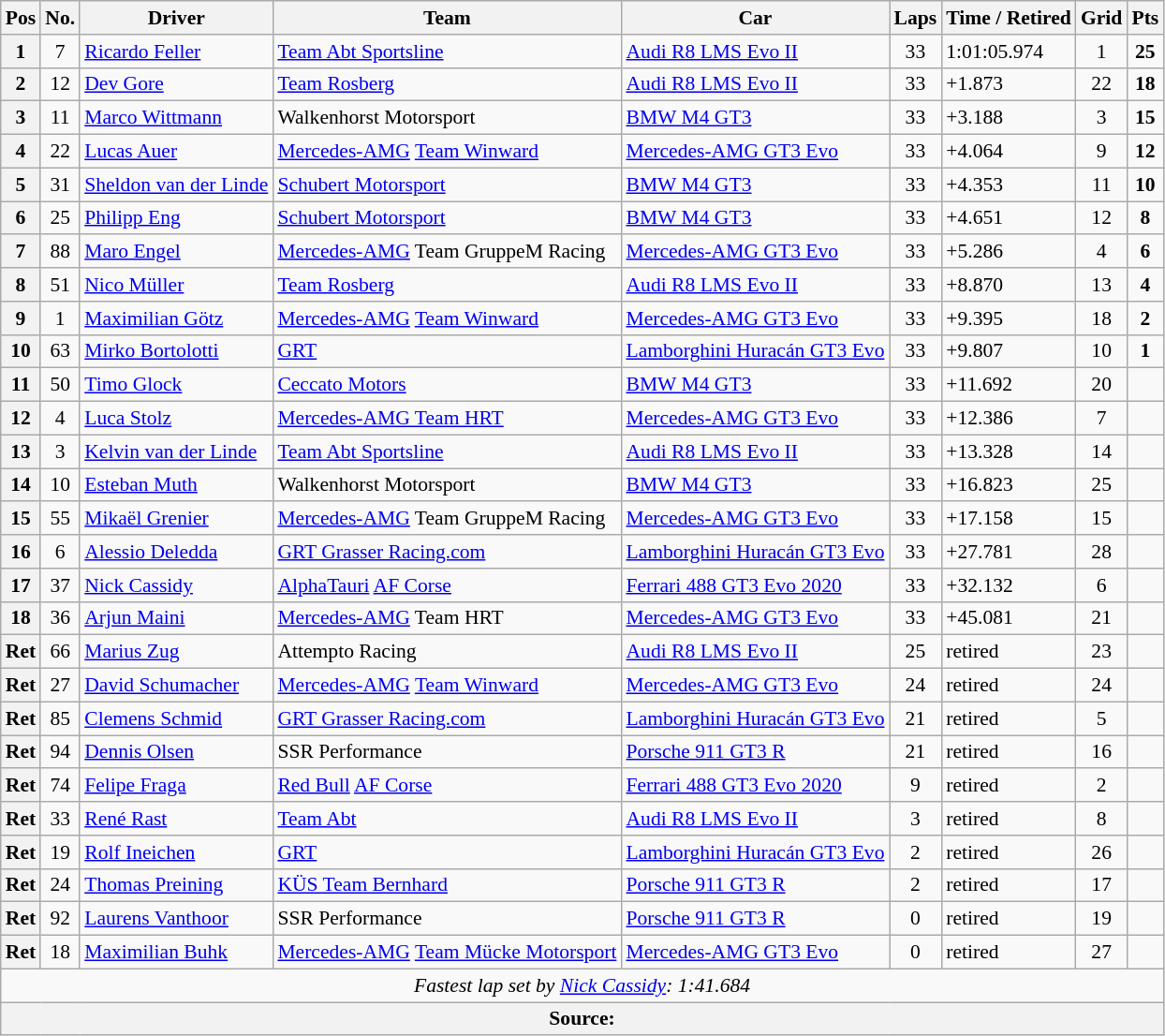<table class="wikitable" style="font-size:90%;">
<tr>
<th>Pos</th>
<th>No.</th>
<th>Driver</th>
<th>Team</th>
<th>Car</th>
<th>Laps</th>
<th>Time / Retired</th>
<th>Grid</th>
<th>Pts</th>
</tr>
<tr>
<th>1</th>
<td align="center">7</td>
<td> <a href='#'>Ricardo Feller</a></td>
<td><a href='#'>Team Abt Sportsline</a></td>
<td><a href='#'>Audi R8 LMS Evo II</a></td>
<td align="center">33</td>
<td>1:01:05.974</td>
<td align="center">1</td>
<td align="center"><strong>25</strong></td>
</tr>
<tr>
<th>2</th>
<td align="center">12</td>
<td> <a href='#'>Dev Gore</a></td>
<td><a href='#'>Team Rosberg</a></td>
<td><a href='#'>Audi R8 LMS Evo II</a></td>
<td align="center">33</td>
<td>+1.873</td>
<td align="center">22</td>
<td align="center"><strong>18</strong></td>
</tr>
<tr>
<th>3</th>
<td align="center">11</td>
<td> <a href='#'>Marco Wittmann</a></td>
<td>Walkenhorst Motorsport</td>
<td><a href='#'>BMW M4 GT3</a></td>
<td align="center">33</td>
<td>+3.188</td>
<td align="center">3</td>
<td align="center"><strong>15</strong></td>
</tr>
<tr>
<th>4</th>
<td align="center">22</td>
<td> <a href='#'>Lucas Auer</a></td>
<td><a href='#'>Mercedes-AMG</a> <a href='#'>Team Winward</a></td>
<td><a href='#'>Mercedes-AMG GT3 Evo</a></td>
<td align="center">33</td>
<td>+4.064</td>
<td align="center">9</td>
<td align="center"><strong>12</strong></td>
</tr>
<tr>
<th>5</th>
<td align="center">31</td>
<td> <a href='#'>Sheldon van der Linde</a></td>
<td><a href='#'>Schubert Motorsport</a></td>
<td><a href='#'>BMW M4 GT3</a></td>
<td align="center">33</td>
<td>+4.353</td>
<td align="center">11</td>
<td align="center"><strong>10</strong></td>
</tr>
<tr>
<th>6</th>
<td align="center">25</td>
<td> <a href='#'>Philipp Eng</a></td>
<td><a href='#'>Schubert Motorsport</a></td>
<td><a href='#'>BMW M4 GT3</a></td>
<td align="center">33</td>
<td>+4.651</td>
<td align="center">12</td>
<td align="center"><strong>8</strong></td>
</tr>
<tr>
<th>7</th>
<td align="center">88</td>
<td> <a href='#'>Maro Engel</a></td>
<td><a href='#'>Mercedes-AMG</a> Team GruppeM Racing</td>
<td><a href='#'>Mercedes-AMG GT3 Evo</a></td>
<td align="center">33</td>
<td>+5.286</td>
<td align="center">4</td>
<td align="center"><strong>6</strong></td>
</tr>
<tr>
<th>8</th>
<td align="center">51</td>
<td> <a href='#'>Nico Müller</a></td>
<td><a href='#'>Team Rosberg</a></td>
<td><a href='#'>Audi R8 LMS Evo II</a></td>
<td align="center">33</td>
<td>+8.870</td>
<td align="center">13</td>
<td align="center"><strong>4</strong></td>
</tr>
<tr>
<th>9</th>
<td align="center">1</td>
<td> <a href='#'>Maximilian Götz</a></td>
<td><a href='#'>Mercedes-AMG</a> <a href='#'>Team Winward</a></td>
<td><a href='#'>Mercedes-AMG GT3 Evo</a></td>
<td align="center">33</td>
<td>+9.395</td>
<td align="center">18</td>
<td align="center"><strong>2</strong></td>
</tr>
<tr>
<th>10</th>
<td align="center">63</td>
<td> <a href='#'>Mirko Bortolotti</a></td>
<td><a href='#'>GRT</a></td>
<td><a href='#'>Lamborghini Huracán GT3 Evo</a></td>
<td align="center">33</td>
<td>+9.807</td>
<td align="center">10</td>
<td align="center"><strong>1</strong></td>
</tr>
<tr>
<th>11</th>
<td align="center">50</td>
<td> <a href='#'>Timo Glock</a></td>
<td><a href='#'>Ceccato Motors</a></td>
<td><a href='#'>BMW M4 GT3</a></td>
<td align="center">33</td>
<td>+11.692</td>
<td align="center">20</td>
<td align="center"></td>
</tr>
<tr>
<th>12</th>
<td align="center">4</td>
<td> <a href='#'>Luca Stolz</a></td>
<td><a href='#'>Mercedes-AMG Team HRT</a></td>
<td><a href='#'>Mercedes-AMG GT3 Evo</a></td>
<td align="center">33</td>
<td>+12.386</td>
<td align="center">7</td>
<td align="center"></td>
</tr>
<tr>
<th>13</th>
<td align="center">3</td>
<td> <a href='#'>Kelvin van der Linde</a></td>
<td><a href='#'>Team Abt Sportsline</a></td>
<td><a href='#'>Audi R8 LMS Evo II</a></td>
<td align="center">33</td>
<td>+13.328</td>
<td align="center">14</td>
<td align="center"></td>
</tr>
<tr>
<th>14</th>
<td align="center">10</td>
<td> <a href='#'>Esteban Muth</a></td>
<td>Walkenhorst Motorsport</td>
<td><a href='#'>BMW M4 GT3</a></td>
<td align="center">33</td>
<td>+16.823</td>
<td align="center">25</td>
<td align="center"></td>
</tr>
<tr>
<th>15</th>
<td align="center">55</td>
<td> <a href='#'>Mikaël Grenier</a></td>
<td><a href='#'>Mercedes-AMG</a> Team GruppeM Racing</td>
<td><a href='#'>Mercedes-AMG GT3 Evo</a></td>
<td align="center">33</td>
<td>+17.158</td>
<td align="center">15</td>
<td align="center"></td>
</tr>
<tr>
<th>16</th>
<td align="center">6</td>
<td> <a href='#'>Alessio Deledda</a></td>
<td><a href='#'>GRT Grasser Racing.com</a></td>
<td><a href='#'>Lamborghini Huracán GT3 Evo</a></td>
<td align="center">33</td>
<td>+27.781</td>
<td align="center">28</td>
<td align="center"></td>
</tr>
<tr>
<th>17</th>
<td align="center">37</td>
<td> <a href='#'>Nick Cassidy</a></td>
<td><a href='#'>AlphaTauri</a> <a href='#'>AF Corse</a></td>
<td><a href='#'>Ferrari 488 GT3 Evo 2020</a></td>
<td align="center">33</td>
<td>+32.132</td>
<td align="center">6</td>
<td align="center"></td>
</tr>
<tr>
<th>18</th>
<td align="center">36</td>
<td> <a href='#'>Arjun Maini</a></td>
<td><a href='#'>Mercedes-AMG</a> Team HRT</td>
<td><a href='#'>Mercedes-AMG GT3 Evo</a></td>
<td align="center">33</td>
<td>+45.081</td>
<td align="center">21</td>
<td align="center"></td>
</tr>
<tr>
<th>Ret</th>
<td align="center">66</td>
<td> <a href='#'>Marius Zug</a></td>
<td>Attempto Racing</td>
<td><a href='#'>Audi R8 LMS Evo II</a></td>
<td align="center">25</td>
<td>retired</td>
<td align="center">23</td>
<td align="center"></td>
</tr>
<tr>
<th>Ret</th>
<td align="center">27</td>
<td> <a href='#'>David Schumacher</a></td>
<td><a href='#'>Mercedes-AMG</a> <a href='#'>Team Winward</a></td>
<td><a href='#'>Mercedes-AMG GT3 Evo</a></td>
<td align="center">24</td>
<td>retired</td>
<td align="center">24</td>
<td align="center"></td>
</tr>
<tr>
<th>Ret</th>
<td align="center">85</td>
<td> <a href='#'>Clemens Schmid</a></td>
<td><a href='#'>GRT Grasser Racing.com</a></td>
<td><a href='#'>Lamborghini Huracán GT3 Evo</a></td>
<td align="center">21</td>
<td>retired</td>
<td align="center">5</td>
<td align="center"></td>
</tr>
<tr>
<th>Ret</th>
<td align="center">94</td>
<td> <a href='#'>Dennis Olsen</a></td>
<td>SSR Performance</td>
<td><a href='#'>Porsche 911 GT3 R</a></td>
<td align="center">21</td>
<td>retired</td>
<td align="center">16</td>
<td align="center"></td>
</tr>
<tr>
<th>Ret</th>
<td align="center">74</td>
<td> <a href='#'>Felipe Fraga</a></td>
<td><a href='#'>Red Bull</a> <a href='#'>AF Corse</a></td>
<td><a href='#'>Ferrari 488 GT3 Evo 2020</a></td>
<td align="center">9</td>
<td>retired</td>
<td align="center">2</td>
<td align="center"></td>
</tr>
<tr>
<th>Ret</th>
<td align="center">33</td>
<td> <a href='#'>René Rast</a></td>
<td><a href='#'>Team Abt</a></td>
<td><a href='#'>Audi R8 LMS Evo II</a></td>
<td align="center">3</td>
<td>retired</td>
<td align="center">8</td>
<td align="center"></td>
</tr>
<tr>
<th>Ret</th>
<td align="center">19</td>
<td> <a href='#'>Rolf Ineichen</a></td>
<td><a href='#'>GRT</a></td>
<td><a href='#'>Lamborghini Huracán GT3 Evo</a></td>
<td align="center">2</td>
<td>retired</td>
<td align="center">26</td>
<td align="center"></td>
</tr>
<tr>
<th>Ret</th>
<td align="center">24</td>
<td> <a href='#'>Thomas Preining</a></td>
<td><a href='#'>KÜS Team Bernhard</a></td>
<td><a href='#'>Porsche 911 GT3 R</a></td>
<td align="center">2</td>
<td>retired</td>
<td align="center">17</td>
<td align="center"></td>
</tr>
<tr>
<th>Ret</th>
<td align="center">92</td>
<td> <a href='#'>Laurens Vanthoor</a></td>
<td>SSR Performance</td>
<td><a href='#'>Porsche 911 GT3 R</a></td>
<td align="center">0</td>
<td>retired</td>
<td align="center">19</td>
<td align="center"></td>
</tr>
<tr>
<th>Ret</th>
<td align="center">18</td>
<td> <a href='#'>Maximilian Buhk</a></td>
<td><a href='#'>Mercedes-AMG</a> <a href='#'>Team Mücke Motorsport</a></td>
<td><a href='#'>Mercedes-AMG GT3 Evo</a></td>
<td align="center">0</td>
<td>retired</td>
<td align="center">27</td>
<td align="center"></td>
</tr>
<tr>
<td colspan=9 align=center><em>Fastest lap set by <a href='#'>Nick Cassidy</a>: 1:41.684</em></td>
</tr>
<tr>
<th colspan=9>Source:</th>
</tr>
</table>
